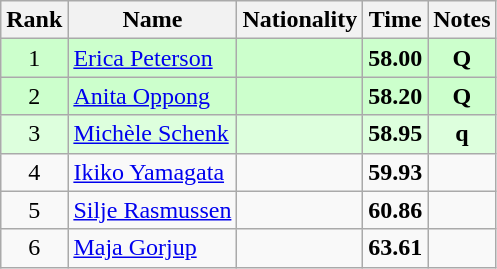<table class="wikitable sortable" style="text-align:center">
<tr>
<th>Rank</th>
<th>Name</th>
<th>Nationality</th>
<th>Time</th>
<th>Notes</th>
</tr>
<tr bgcolor=ccffcc>
<td>1</td>
<td align=left><a href='#'>Erica Peterson</a></td>
<td align=left></td>
<td><strong>58.00</strong></td>
<td><strong>Q</strong></td>
</tr>
<tr bgcolor=ccffcc>
<td>2</td>
<td align=left><a href='#'>Anita Oppong</a></td>
<td align=left></td>
<td><strong>58.20</strong></td>
<td><strong>Q</strong></td>
</tr>
<tr bgcolor=ddffdd>
<td>3</td>
<td align=left><a href='#'>Michèle Schenk</a></td>
<td align=left></td>
<td><strong>58.95</strong></td>
<td><strong>q</strong></td>
</tr>
<tr>
<td>4</td>
<td align=left><a href='#'>Ikiko Yamagata</a></td>
<td align=left></td>
<td><strong>59.93</strong></td>
<td></td>
</tr>
<tr>
<td>5</td>
<td align=left><a href='#'>Silje Rasmussen</a></td>
<td align=left></td>
<td><strong>60.86</strong></td>
<td></td>
</tr>
<tr>
<td>6</td>
<td align=left><a href='#'>Maja Gorjup</a></td>
<td align=left></td>
<td><strong>63.61</strong></td>
<td></td>
</tr>
</table>
